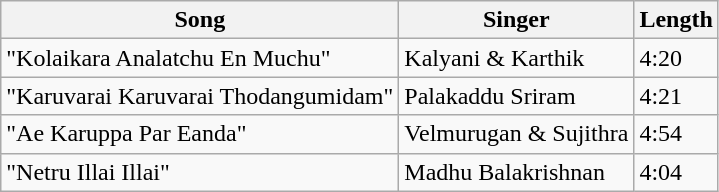<table class="wikitable">
<tr>
<th>Song</th>
<th>Singer</th>
<th>Length</th>
</tr>
<tr>
<td>"Kolaikara Analatchu En Muchu"</td>
<td>Kalyani & Karthik</td>
<td>4:20</td>
</tr>
<tr>
<td>"Karuvarai Karuvarai Thodangumidam"</td>
<td>Palakaddu Sriram</td>
<td>4:21</td>
</tr>
<tr>
<td>"Ae Karuppa Par Eanda"</td>
<td>Velmurugan & Sujithra</td>
<td>4:54</td>
</tr>
<tr>
<td>"Netru Illai Illai"</td>
<td>Madhu Balakrishnan</td>
<td>4:04</td>
</tr>
</table>
